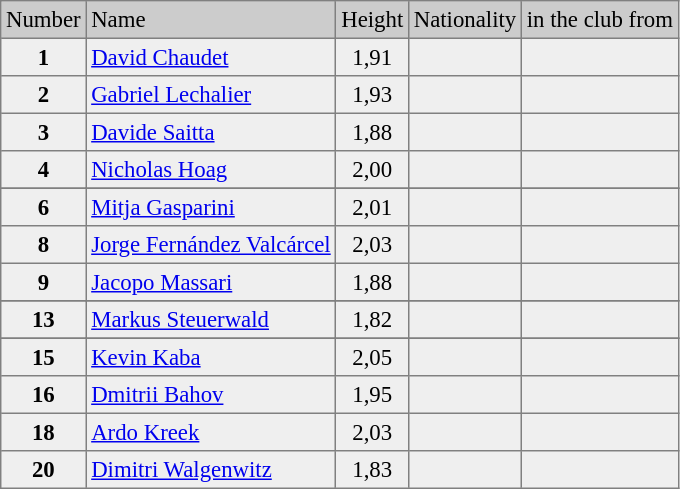<table cellpadding="3" cellspacing="0" border="1" style="font-size: 95%; border: gray solid 1px; border-collapse: collapse;">
<tr style="background: #CCCCCC">
<td>Number</td>
<td>Name</td>
<td>Height</td>
<td>Nationality</td>
<td>in the club from</td>
</tr>
<tr style="background: #EFEFEF">
<td align="center"><strong>1</strong></td>
<td><a href='#'>David Chaudet</a></td>
<td align="center">1,91</td>
<td></td>
<td></td>
</tr>
<tr style="background: #EFEFEF">
<td align="center"><strong>2</strong></td>
<td><a href='#'>Gabriel Lechalier</a></td>
<td align="center">1,93</td>
<td></td>
<td></td>
</tr>
<tr style="background: #EFEFEF">
<td align="center"><strong>3</strong></td>
<td><a href='#'>Davide Saitta</a></td>
<td align="center">1,88</td>
<td></td>
<td></td>
</tr>
<tr style="background: #EFEFEF">
<td align="center"><strong>4</strong></td>
<td><a href='#'>Nicholas Hoag</a></td>
<td align="center">2,00</td>
<td></td>
<td></td>
</tr>
<tr>
</tr>
<tr style="background: #EFEFEF">
<td align="center"><strong>6</strong></td>
<td><a href='#'>Mitja Gasparini</a></td>
<td align="center">2,01</td>
<td></td>
<td></td>
</tr>
<tr style="background: #EFEFEF">
<td align="center"><strong>8</strong></td>
<td><a href='#'>Jorge Fernández Valcárcel</a></td>
<td align="center">2,03</td>
<td></td>
<td></td>
</tr>
<tr style="background: #EFEFEF">
<td align="center"><strong>9</strong></td>
<td><a href='#'>Jacopo Massari</a></td>
<td align="center">1,88</td>
<td></td>
<td></td>
</tr>
<tr>
</tr>
<tr style="background: #EFEFEF">
<td align="center"><strong>13</strong></td>
<td><a href='#'>Markus Steuerwald</a></td>
<td align="center">1,82</td>
<td></td>
<td></td>
</tr>
<tr>
</tr>
<tr style="background: #EFEFEF">
<td align="center"><strong>15</strong></td>
<td><a href='#'>Kevin Kaba</a></td>
<td align="center">2,05</td>
<td></td>
<td></td>
</tr>
<tr style="background: #EFEFEF">
<td align="center"><strong>16</strong></td>
<td><a href='#'>Dmitrii Bahov</a></td>
<td align="center">1,95</td>
<td></td>
<td></td>
</tr>
<tr style="background: #EFEFEF">
<td align="center"><strong>18</strong></td>
<td><a href='#'>Ardo Kreek</a></td>
<td align="center">2,03</td>
<td></td>
<td></td>
</tr>
<tr style="background: #EFEFEF">
<td align="center"><strong>20</strong></td>
<td><a href='#'>Dimitri Walgenwitz</a></td>
<td align="center">1,83</td>
<td></td>
<td></td>
</tr>
</table>
